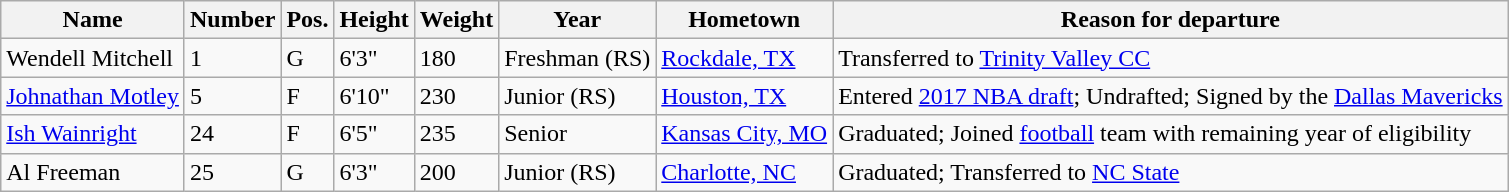<table class="wikitable sortable" border="1">
<tr>
<th>Name</th>
<th>Number</th>
<th>Pos.</th>
<th>Height</th>
<th>Weight</th>
<th>Year</th>
<th>Hometown</th>
<th class="unsortable">Reason for departure</th>
</tr>
<tr>
<td>Wendell Mitchell</td>
<td>1</td>
<td>G</td>
<td>6'3"</td>
<td>180</td>
<td>Freshman (RS)</td>
<td><a href='#'>Rockdale, TX</a></td>
<td>Transferred to <a href='#'>Trinity Valley CC</a></td>
</tr>
<tr>
<td><a href='#'>Johnathan Motley</a></td>
<td>5</td>
<td>F</td>
<td>6'10"</td>
<td>230</td>
<td>Junior (RS)</td>
<td><a href='#'>Houston, TX</a></td>
<td>Entered <a href='#'>2017 NBA draft</a>; Undrafted; Signed by the <a href='#'>Dallas Mavericks</a></td>
</tr>
<tr>
<td><a href='#'>Ish Wainright</a></td>
<td>24</td>
<td>F</td>
<td>6'5"</td>
<td>235</td>
<td>Senior</td>
<td><a href='#'>Kansas City, MO</a></td>
<td>Graduated; Joined <a href='#'>football</a> team with remaining year of eligibility</td>
</tr>
<tr>
<td>Al Freeman</td>
<td>25</td>
<td>G</td>
<td>6'3"</td>
<td>200</td>
<td>Junior (RS)</td>
<td><a href='#'>Charlotte, NC</a></td>
<td>Graduated; Transferred to <a href='#'>NC State</a></td>
</tr>
</table>
